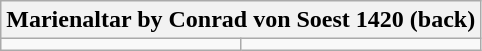<table class="wikitable centered">
<tr>
<th colspan="2" class="hintergrundfarbe6">Marienaltar by Conrad von Soest 1420 (back)</th>
</tr>
<tr>
<td></td>
<td></td>
</tr>
</table>
